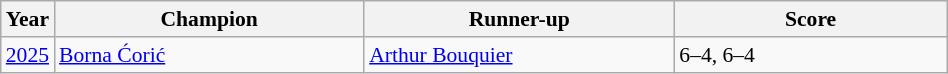<table class="wikitable" style="font-size:90%">
<tr>
<th>Year</th>
<th width="200">Champion</th>
<th width="200">Runner-up</th>
<th width="175">Score</th>
</tr>
<tr>
<td><a href='#'>2025</a></td>
<td> <a href='#'>Borna Ćorić</a></td>
<td> <a href='#'>Arthur Bouquier</a></td>
<td>6–4, 6–4</td>
</tr>
</table>
